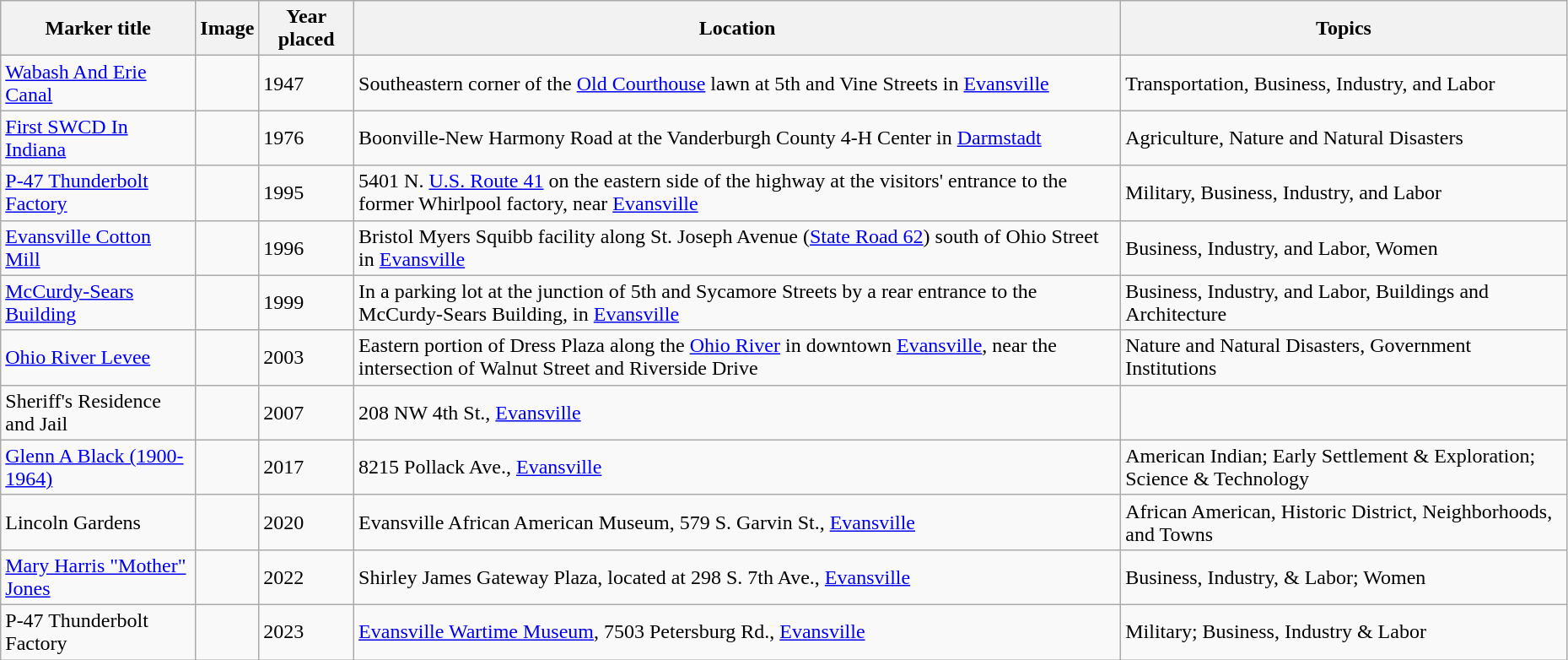<table class="wikitable sortable" style="width:98%">
<tr>
<th>Marker title</th>
<th class="unsortable">Image</th>
<th>Year placed</th>
<th>Location</th>
<th>Topics</th>
</tr>
<tr>
<td><a href='#'>Wabash And Erie Canal</a></td>
<td></td>
<td>1947</td>
<td>Southeastern corner of the <a href='#'>Old Courthouse</a> lawn at 5th and Vine Streets in <a href='#'>Evansville</a><br><small></small></td>
<td>Transportation, Business, Industry, and Labor</td>
</tr>
<tr ->
<td><a href='#'>First SWCD In Indiana</a></td>
<td></td>
<td>1976</td>
<td>Boonville-New Harmony Road at the Vanderburgh County 4-H Center in <a href='#'>Darmstadt</a><br><small></small></td>
<td>Agriculture, Nature and Natural Disasters</td>
</tr>
<tr ->
<td><a href='#'>P-47 Thunderbolt Factory</a></td>
<td></td>
<td>1995</td>
<td>5401 N. <a href='#'>U.S. Route 41</a> on the eastern side of the highway at the visitors' entrance to the former Whirlpool factory, near <a href='#'>Evansville</a><br><small></small></td>
<td>Military, Business, Industry, and Labor</td>
</tr>
<tr ->
<td><a href='#'>Evansville Cotton Mill</a></td>
<td></td>
<td>1996</td>
<td>Bristol Myers Squibb facility along St. Joseph Avenue (<a href='#'>State Road 62</a>) south of Ohio Street in <a href='#'>Evansville</a><br><small></small></td>
<td>Business, Industry, and Labor, Women</td>
</tr>
<tr ->
<td><a href='#'>McCurdy-Sears Building</a></td>
<td></td>
<td>1999</td>
<td>In a parking lot at the junction of 5th and Sycamore Streets by a rear entrance to the McCurdy-Sears Building, in <a href='#'>Evansville</a><br><small></small></td>
<td>Business, Industry, and Labor, Buildings and Architecture</td>
</tr>
<tr ->
<td><a href='#'>Ohio River Levee</a></td>
<td></td>
<td>2003</td>
<td>Eastern portion of Dress Plaza along the <a href='#'>Ohio River</a> in downtown <a href='#'>Evansville</a>, near the intersection of Walnut Street and Riverside Drive<br><small></small></td>
<td>Nature and Natural Disasters, Government Institutions</td>
</tr>
<tr>
<td>Sheriff's Residence and Jail</td>
<td></td>
<td>2007</td>
<td>208 NW 4th St., <a href='#'>Evansville</a><br><small></small></td>
<td></td>
</tr>
<tr>
<td><a href='#'>Glenn A Black (1900-1964)</a></td>
<td></td>
<td>2017</td>
<td>8215 Pollack Ave., <a href='#'>Evansville</a><br><small></small></td>
<td>American Indian; Early Settlement & Exploration; Science & Technology</td>
</tr>
<tr>
<td>Lincoln Gardens</td>
<td></td>
<td>2020</td>
<td>Evansville African American Museum, 579 S. Garvin St., <a href='#'>Evansville</a><br><small></small></td>
<td>African American, Historic District, Neighborhoods, and Towns</td>
</tr>
<tr>
<td><a href='#'>Mary Harris "Mother" Jones</a></td>
<td></td>
<td>2022</td>
<td>Shirley James Gateway Plaza, located at 298 S. 7th Ave., <a href='#'>Evansville</a><br><small></small></td>
<td>Business, Industry, & Labor; Women</td>
</tr>
<tr>
<td>P-47 Thunderbolt Factory</td>
<td></td>
<td>2023</td>
<td><a href='#'>Evansville Wartime Museum</a>, 7503 Petersburg Rd., <a href='#'>Evansville</a><br><small></small></td>
<td>Military; Business, Industry & Labor</td>
</tr>
</table>
